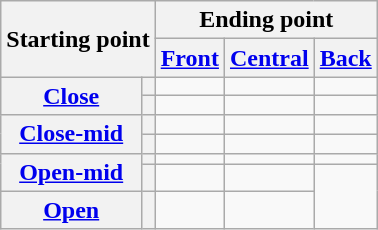<table class="wikitable" style="text-align: center;">
<tr>
<th rowspan="2" colspan="2">Starting point</th>
<th colspan="4">Ending point</th>
</tr>
<tr>
<th><a href='#'>Front</a></th>
<th><a href='#'>Central</a></th>
<th><a href='#'>Back</a></th>
</tr>
<tr>
<th rowspan="2"><a href='#'>Close</a></th>
<th></th>
<td></td>
<td></td>
<td></td>
</tr>
<tr>
<th></th>
<td></td>
<td></td>
<td></td>
</tr>
<tr>
<th rowspan="2"><a href='#'>Close-mid</a></th>
<th></th>
<td></td>
<td></td>
<td></td>
</tr>
<tr>
<th></th>
<td></td>
<td></td>
<td></td>
</tr>
<tr>
<th rowspan="2"><a href='#'>Open-mid</a></th>
<th></th>
<td></td>
<td></td>
<td></td>
</tr>
<tr>
<th></th>
<td></td>
<td></td>
<td rowspan="2"></td>
</tr>
<tr>
<th><a href='#'>Open</a></th>
<th></th>
<td></td>
<td></td>
</tr>
</table>
